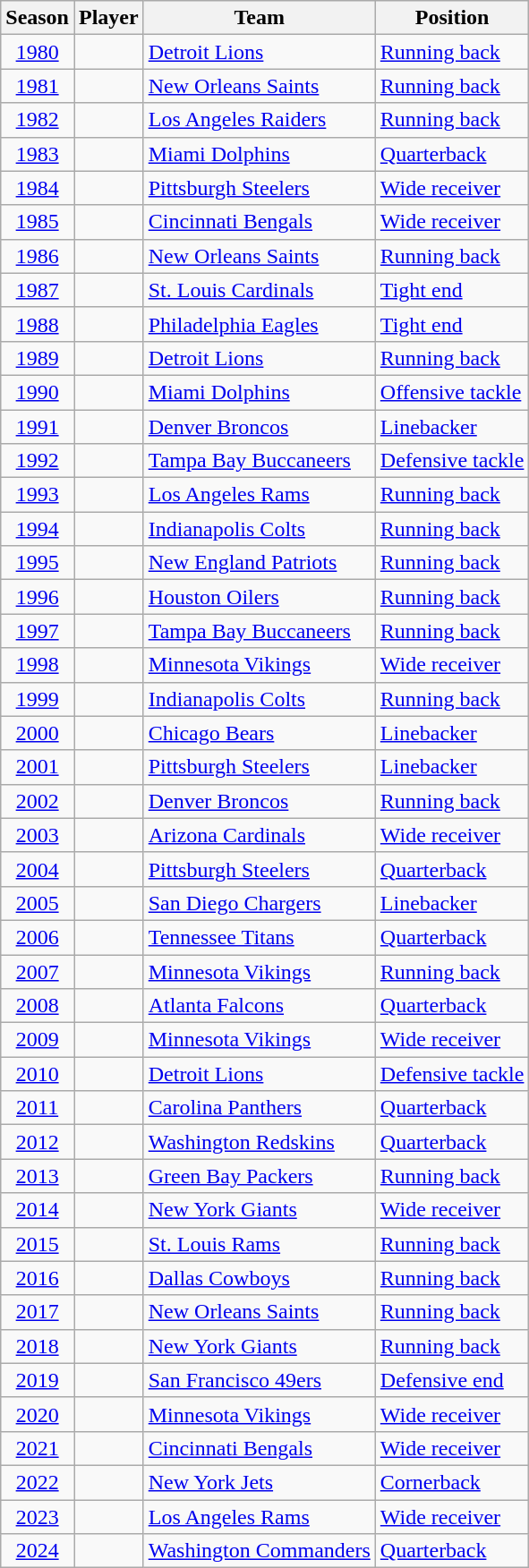<table class="wikitable sortable">
<tr>
<th>Season</th>
<th>Player</th>
<th>Team</th>
<th>Position</th>
</tr>
<tr>
<td style="text-align:center"><a href='#'>1980</a></td>
<td></td>
<td><a href='#'>Detroit Lions</a></td>
<td><a href='#'>Running back</a></td>
</tr>
<tr>
<td style="text-align:center"><a href='#'>1981</a></td>
<td></td>
<td><a href='#'>New Orleans Saints</a></td>
<td><a href='#'>Running back</a></td>
</tr>
<tr>
<td style="text-align:center"><a href='#'>1982</a></td>
<td></td>
<td><a href='#'>Los Angeles Raiders</a></td>
<td><a href='#'>Running back</a></td>
</tr>
<tr>
<td style="text-align:center"><a href='#'>1983</a></td>
<td></td>
<td><a href='#'>Miami Dolphins</a></td>
<td><a href='#'>Quarterback</a></td>
</tr>
<tr>
<td style="text-align:center"><a href='#'>1984</a></td>
<td></td>
<td><a href='#'>Pittsburgh Steelers</a></td>
<td><a href='#'>Wide receiver</a></td>
</tr>
<tr>
<td style="text-align:center"><a href='#'>1985</a></td>
<td></td>
<td><a href='#'>Cincinnati Bengals</a></td>
<td><a href='#'>Wide receiver</a></td>
</tr>
<tr>
<td style="text-align:center"><a href='#'>1986</a></td>
<td></td>
<td><a href='#'>New Orleans Saints</a></td>
<td><a href='#'>Running back</a></td>
</tr>
<tr>
<td style="text-align:center"><a href='#'>1987</a></td>
<td></td>
<td><a href='#'>St. Louis Cardinals</a></td>
<td><a href='#'>Tight end</a></td>
</tr>
<tr>
<td style="text-align:center"><a href='#'>1988</a></td>
<td></td>
<td><a href='#'>Philadelphia Eagles</a></td>
<td><a href='#'>Tight end</a></td>
</tr>
<tr>
<td style="text-align:center"><a href='#'>1989</a></td>
<td></td>
<td><a href='#'>Detroit Lions</a></td>
<td><a href='#'>Running back</a></td>
</tr>
<tr>
<td style="text-align:center"><a href='#'>1990</a></td>
<td></td>
<td><a href='#'>Miami Dolphins</a></td>
<td><a href='#'>Offensive tackle</a></td>
</tr>
<tr>
<td style="text-align:center"><a href='#'>1991</a></td>
<td></td>
<td><a href='#'>Denver Broncos</a></td>
<td><a href='#'>Linebacker</a></td>
</tr>
<tr>
<td style="text-align:center"><a href='#'>1992</a></td>
<td></td>
<td><a href='#'>Tampa Bay Buccaneers</a></td>
<td><a href='#'>Defensive tackle</a></td>
</tr>
<tr>
<td style="text-align:center"><a href='#'>1993</a></td>
<td></td>
<td><a href='#'>Los Angeles Rams</a></td>
<td><a href='#'>Running back</a></td>
</tr>
<tr>
<td style="text-align:center"><a href='#'>1994</a></td>
<td></td>
<td><a href='#'>Indianapolis Colts</a></td>
<td><a href='#'>Running back</a></td>
</tr>
<tr>
<td style="text-align:center"><a href='#'>1995</a></td>
<td></td>
<td><a href='#'>New England Patriots</a></td>
<td><a href='#'>Running back</a></td>
</tr>
<tr>
<td style="text-align:center"><a href='#'>1996</a></td>
<td></td>
<td><a href='#'>Houston Oilers</a></td>
<td><a href='#'>Running back</a></td>
</tr>
<tr>
<td style="text-align:center"><a href='#'>1997</a></td>
<td></td>
<td><a href='#'>Tampa Bay Buccaneers</a></td>
<td><a href='#'>Running back</a></td>
</tr>
<tr>
<td style="text-align:center"><a href='#'>1998</a></td>
<td></td>
<td><a href='#'>Minnesota Vikings</a></td>
<td><a href='#'>Wide receiver</a></td>
</tr>
<tr>
<td style="text-align:center"><a href='#'>1999</a></td>
<td></td>
<td><a href='#'>Indianapolis Colts</a></td>
<td><a href='#'>Running back</a></td>
</tr>
<tr>
<td style="text-align:center"><a href='#'>2000</a></td>
<td></td>
<td><a href='#'>Chicago Bears</a></td>
<td><a href='#'>Linebacker</a></td>
</tr>
<tr>
<td style="text-align:center"><a href='#'>2001</a></td>
<td></td>
<td><a href='#'>Pittsburgh Steelers</a></td>
<td><a href='#'>Linebacker</a></td>
</tr>
<tr>
<td style="text-align:center"><a href='#'>2002</a></td>
<td></td>
<td><a href='#'>Denver Broncos</a></td>
<td><a href='#'>Running back</a></td>
</tr>
<tr>
<td style="text-align:center"><a href='#'>2003</a></td>
<td></td>
<td><a href='#'>Arizona Cardinals</a></td>
<td><a href='#'>Wide receiver</a></td>
</tr>
<tr>
<td style="text-align:center"><a href='#'>2004</a></td>
<td></td>
<td><a href='#'>Pittsburgh Steelers</a></td>
<td><a href='#'>Quarterback</a></td>
</tr>
<tr>
<td style="text-align:center"><a href='#'>2005</a></td>
<td></td>
<td><a href='#'>San Diego Chargers</a></td>
<td><a href='#'>Linebacker</a></td>
</tr>
<tr>
<td style="text-align:center"><a href='#'>2006</a></td>
<td></td>
<td><a href='#'>Tennessee Titans</a></td>
<td><a href='#'>Quarterback</a></td>
</tr>
<tr>
<td style="text-align:center"><a href='#'>2007</a></td>
<td></td>
<td><a href='#'>Minnesota Vikings</a></td>
<td><a href='#'>Running back</a></td>
</tr>
<tr>
<td style="text-align:center"><a href='#'>2008</a></td>
<td></td>
<td><a href='#'>Atlanta Falcons</a></td>
<td><a href='#'>Quarterback</a></td>
</tr>
<tr>
<td style="text-align:center"><a href='#'>2009</a></td>
<td></td>
<td><a href='#'>Minnesota Vikings</a></td>
<td><a href='#'>Wide receiver</a></td>
</tr>
<tr>
<td style="text-align:center"><a href='#'>2010</a></td>
<td></td>
<td><a href='#'>Detroit Lions</a></td>
<td><a href='#'>Defensive tackle</a></td>
</tr>
<tr>
<td style="text-align:center"><a href='#'>2011</a></td>
<td></td>
<td><a href='#'>Carolina Panthers</a></td>
<td><a href='#'>Quarterback</a></td>
</tr>
<tr>
<td style="text-align:center"><a href='#'>2012</a></td>
<td></td>
<td><a href='#'>Washington Redskins</a></td>
<td><a href='#'>Quarterback</a></td>
</tr>
<tr>
<td style="text-align:center"><a href='#'>2013</a></td>
<td></td>
<td><a href='#'>Green Bay Packers</a></td>
<td><a href='#'>Running back</a></td>
</tr>
<tr>
<td style="text-align:center"><a href='#'>2014</a></td>
<td></td>
<td><a href='#'>New York Giants</a></td>
<td><a href='#'>Wide receiver</a></td>
</tr>
<tr>
<td style="text-align:center"><a href='#'>2015</a></td>
<td></td>
<td><a href='#'>St. Louis Rams</a></td>
<td><a href='#'>Running back</a></td>
</tr>
<tr>
<td style="text-align:center"><a href='#'>2016</a></td>
<td></td>
<td><a href='#'>Dallas Cowboys</a></td>
<td><a href='#'>Running back</a></td>
</tr>
<tr>
<td style="text-align:center"><a href='#'>2017</a></td>
<td></td>
<td><a href='#'>New Orleans Saints</a></td>
<td><a href='#'>Running back</a></td>
</tr>
<tr>
<td style="text-align:center"><a href='#'>2018</a></td>
<td></td>
<td><a href='#'>New York Giants</a></td>
<td><a href='#'>Running back</a></td>
</tr>
<tr>
<td style="text-align:center"><a href='#'>2019</a></td>
<td></td>
<td><a href='#'>San Francisco 49ers</a></td>
<td><a href='#'>Defensive end</a></td>
</tr>
<tr>
<td style="text-align:center"><a href='#'>2020</a></td>
<td></td>
<td><a href='#'>Minnesota Vikings</a></td>
<td><a href='#'>Wide receiver</a></td>
</tr>
<tr>
<td style="text-align:center"><a href='#'>2021</a></td>
<td></td>
<td><a href='#'>Cincinnati Bengals</a></td>
<td><a href='#'>Wide receiver</a></td>
</tr>
<tr>
<td style="text-align:center"><a href='#'>2022</a></td>
<td></td>
<td><a href='#'>New York Jets</a></td>
<td><a href='#'>Cornerback</a></td>
</tr>
<tr>
<td style="text-align:center"><a href='#'>2023</a></td>
<td></td>
<td><a href='#'>Los Angeles Rams</a></td>
<td><a href='#'>Wide receiver</a></td>
</tr>
<tr>
<td style="text-align:center"><a href='#'>2024</a></td>
<td></td>
<td><a href='#'>Washington Commanders</a></td>
<td><a href='#'>Quarterback</a></td>
</tr>
</table>
